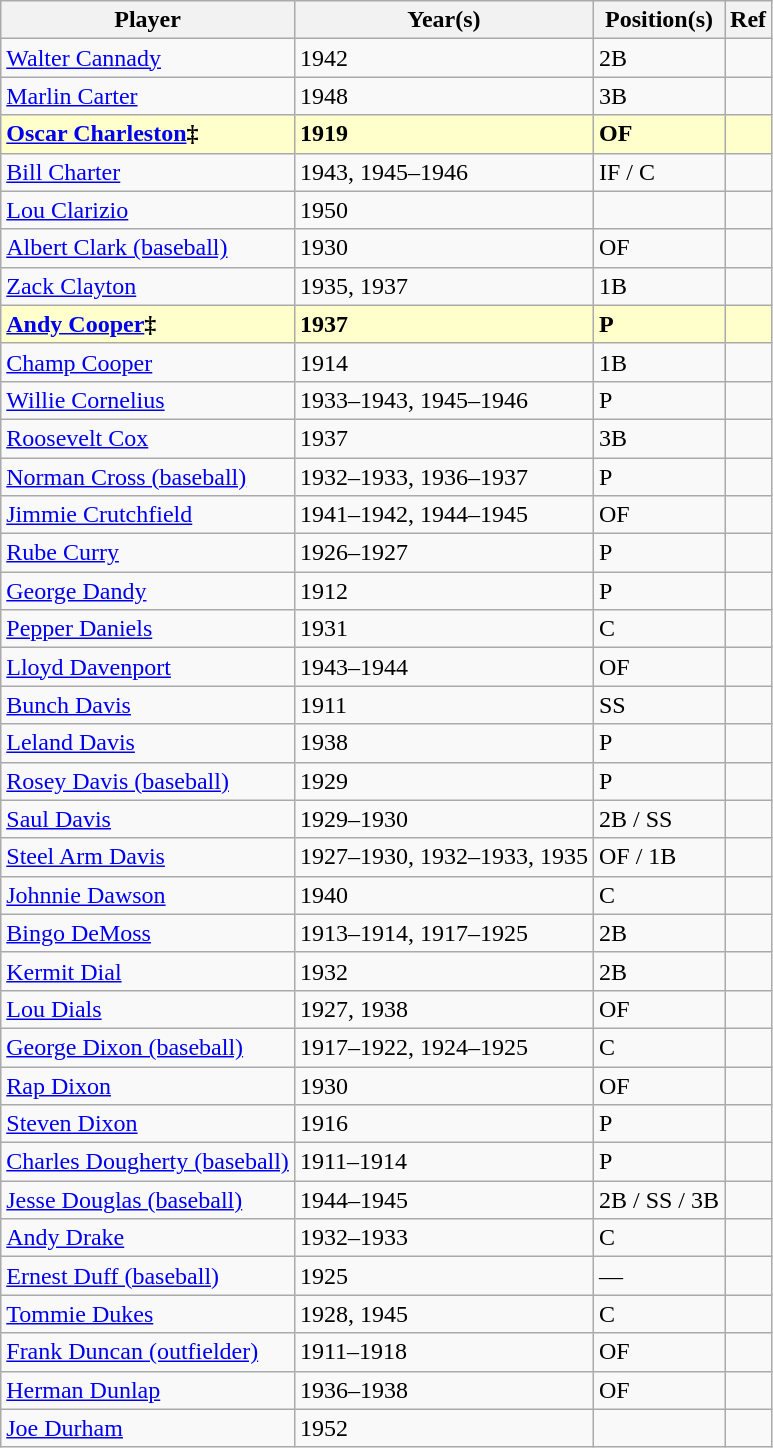<table class="wikitable">
<tr>
<th>Player</th>
<th>Year(s)</th>
<th>Position(s)</th>
<th>Ref</th>
</tr>
<tr>
<td><a href='#'>Walter Cannady</a></td>
<td>1942</td>
<td>2B</td>
<td></td>
</tr>
<tr>
<td><a href='#'>Marlin Carter</a></td>
<td>1948</td>
<td>3B</td>
<td></td>
</tr>
<tr style="background:#FFFFCC;">
<td><strong><a href='#'>Oscar Charleston</a>‡</strong></td>
<td><strong>1919</strong></td>
<td><strong>OF</strong></td>
<td><strong></strong></td>
</tr>
<tr>
<td><a href='#'>Bill Charter</a></td>
<td>1943, 1945–1946</td>
<td>IF / C</td>
<td></td>
</tr>
<tr>
<td><a href='#'>Lou Clarizio</a></td>
<td>1950</td>
<td></td>
<td></td>
</tr>
<tr>
<td><a href='#'>Albert Clark (baseball)</a></td>
<td>1930</td>
<td>OF</td>
<td></td>
</tr>
<tr>
<td><a href='#'>Zack Clayton</a></td>
<td>1935, 1937</td>
<td>1B</td>
<td></td>
</tr>
<tr style="background:#FFFFCC;">
<td><strong><a href='#'>Andy Cooper</a>‡</strong></td>
<td><strong>1937</strong></td>
<td><strong>P</strong></td>
<td><strong></strong></td>
</tr>
<tr>
<td><a href='#'>Champ Cooper</a></td>
<td>1914</td>
<td>1B</td>
<td></td>
</tr>
<tr>
<td><a href='#'>Willie Cornelius</a></td>
<td>1933–1943, 1945–1946</td>
<td>P</td>
<td></td>
</tr>
<tr>
<td><a href='#'>Roosevelt Cox</a></td>
<td>1937</td>
<td>3B</td>
<td></td>
</tr>
<tr>
<td><a href='#'>Norman Cross (baseball)</a></td>
<td>1932–1933, 1936–1937</td>
<td>P</td>
<td></td>
</tr>
<tr>
<td><a href='#'>Jimmie Crutchfield</a></td>
<td>1941–1942, 1944–1945</td>
<td>OF</td>
<td></td>
</tr>
<tr>
<td><a href='#'>Rube Curry</a></td>
<td>1926–1927</td>
<td>P</td>
<td></td>
</tr>
<tr>
<td><a href='#'>George Dandy</a></td>
<td>1912</td>
<td>P</td>
<td></td>
</tr>
<tr>
<td><a href='#'>Pepper Daniels</a></td>
<td>1931</td>
<td>C</td>
<td></td>
</tr>
<tr>
<td><a href='#'>Lloyd Davenport</a></td>
<td>1943–1944</td>
<td>OF</td>
<td></td>
</tr>
<tr>
<td><a href='#'>Bunch Davis</a></td>
<td>1911</td>
<td>SS</td>
<td></td>
</tr>
<tr>
<td><a href='#'>Leland Davis</a></td>
<td>1938</td>
<td>P</td>
<td></td>
</tr>
<tr>
<td><a href='#'>Rosey Davis (baseball)</a></td>
<td>1929</td>
<td>P</td>
<td></td>
</tr>
<tr>
<td><a href='#'>Saul Davis</a></td>
<td>1929–1930</td>
<td>2B / SS</td>
<td></td>
</tr>
<tr>
<td><a href='#'>Steel Arm Davis</a></td>
<td>1927–1930, 1932–1933, 1935</td>
<td>OF / 1B</td>
<td></td>
</tr>
<tr>
<td><a href='#'>Johnnie Dawson</a></td>
<td>1940</td>
<td>C</td>
<td></td>
</tr>
<tr>
<td><a href='#'>Bingo DeMoss</a></td>
<td>1913–1914, 1917–1925</td>
<td>2B</td>
<td></td>
</tr>
<tr>
<td><a href='#'>Kermit Dial</a></td>
<td>1932</td>
<td>2B</td>
<td></td>
</tr>
<tr>
<td><a href='#'>Lou Dials</a></td>
<td>1927, 1938</td>
<td>OF</td>
<td></td>
</tr>
<tr>
<td><a href='#'>George Dixon (baseball)</a></td>
<td>1917–1922, 1924–1925</td>
<td>C</td>
<td></td>
</tr>
<tr>
<td><a href='#'>Rap Dixon</a></td>
<td>1930</td>
<td>OF</td>
<td></td>
</tr>
<tr>
<td><a href='#'>Steven Dixon</a></td>
<td>1916</td>
<td>P</td>
<td></td>
</tr>
<tr>
<td><a href='#'>Charles Dougherty (baseball)</a></td>
<td>1911–1914</td>
<td>P</td>
<td></td>
</tr>
<tr>
<td><a href='#'>Jesse Douglas (baseball)</a></td>
<td>1944–1945</td>
<td>2B / SS / 3B</td>
<td></td>
</tr>
<tr>
<td><a href='#'>Andy Drake</a></td>
<td>1932–1933</td>
<td>C</td>
<td></td>
</tr>
<tr>
<td><a href='#'>Ernest Duff (baseball)</a></td>
<td>1925</td>
<td>—</td>
<td></td>
</tr>
<tr>
<td><a href='#'>Tommie Dukes</a></td>
<td>1928, 1945</td>
<td>C</td>
<td></td>
</tr>
<tr>
<td><a href='#'>Frank Duncan (outfielder)</a></td>
<td>1911–1918</td>
<td>OF</td>
<td></td>
</tr>
<tr>
<td><a href='#'>Herman Dunlap</a></td>
<td>1936–1938</td>
<td>OF</td>
<td></td>
</tr>
<tr>
<td><a href='#'>Joe Durham</a></td>
<td>1952</td>
<td></td>
<td></td>
</tr>
</table>
